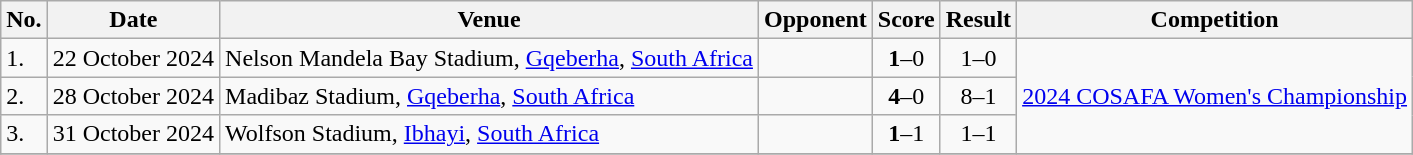<table class="wikitable">
<tr>
<th>No.</th>
<th>Date</th>
<th>Venue</th>
<th>Opponent</th>
<th>Score</th>
<th>Result</th>
<th>Competition</th>
</tr>
<tr>
<td>1.</td>
<td>22 October 2024</td>
<td>Nelson Mandela Bay Stadium, <a href='#'>Gqeberha</a>, <a href='#'>South Africa</a></td>
<td></td>
<td align="center"><strong>1</strong>–0</td>
<td align="center">1–0</td>
<td rowspan="3"><a href='#'>2024 COSAFA Women's Championship</a></td>
</tr>
<tr>
<td>2.</td>
<td>28 October 2024</td>
<td>Madibaz Stadium, <a href='#'>Gqeberha</a>, <a href='#'>South Africa</a></td>
<td></td>
<td align="center"><strong>4</strong>–0</td>
<td align="center">8–1</td>
</tr>
<tr>
<td>3.</td>
<td>31 October 2024</td>
<td>Wolfson Stadium, <a href='#'>Ibhayi</a>, <a href='#'>South Africa</a></td>
<td></td>
<td align="center"><strong>1</strong>–1</td>
<td align="center">1–1</td>
</tr>
<tr>
</tr>
</table>
